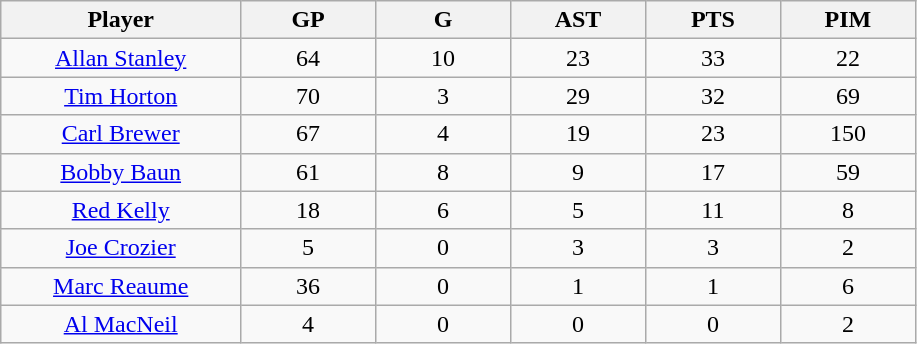<table class="wikitable sortable">
<tr>
<th bgcolor="#DDDDFF" width="16%">Player</th>
<th bgcolor="#DDDDFF" width="9%">GP</th>
<th bgcolor="#DDDDFF" width="9%">G</th>
<th bgcolor="#DDDDFF" width="9%">AST</th>
<th bgcolor="#DDDDFF" width="9%">PTS</th>
<th bgcolor="#DDDDFF" width="9%">PIM</th>
</tr>
<tr align="center">
<td><a href='#'>Allan Stanley</a></td>
<td>64</td>
<td>10</td>
<td>23</td>
<td>33</td>
<td>22</td>
</tr>
<tr align="center">
<td><a href='#'>Tim Horton</a></td>
<td>70</td>
<td>3</td>
<td>29</td>
<td>32</td>
<td>69</td>
</tr>
<tr align="center">
<td><a href='#'>Carl Brewer</a></td>
<td>67</td>
<td>4</td>
<td>19</td>
<td>23</td>
<td>150</td>
</tr>
<tr align="center">
<td><a href='#'>Bobby Baun</a></td>
<td>61</td>
<td>8</td>
<td>9</td>
<td>17</td>
<td>59</td>
</tr>
<tr align="center">
<td><a href='#'>Red Kelly</a></td>
<td>18</td>
<td>6</td>
<td>5</td>
<td>11</td>
<td>8</td>
</tr>
<tr align="center">
<td><a href='#'>Joe Crozier</a></td>
<td>5</td>
<td>0</td>
<td>3</td>
<td>3</td>
<td>2</td>
</tr>
<tr align="center">
<td><a href='#'>Marc Reaume</a></td>
<td>36</td>
<td>0</td>
<td>1</td>
<td>1</td>
<td>6</td>
</tr>
<tr align="center">
<td><a href='#'>Al MacNeil</a></td>
<td>4</td>
<td>0</td>
<td>0</td>
<td>0</td>
<td>2</td>
</tr>
</table>
